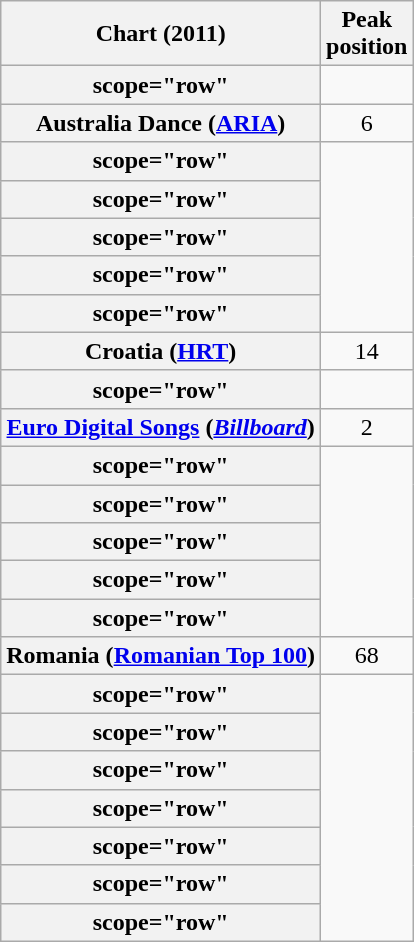<table class="wikitable sortable plainrowheaders">
<tr>
<th scope="col">Chart (2011)</th>
<th scope="col">Peak<br>position</th>
</tr>
<tr>
<th>scope="row"</th>
</tr>
<tr>
<th scope="row">Australia Dance (<a href='#'>ARIA</a>)</th>
<td style="text-align:center;">6</td>
</tr>
<tr>
<th>scope="row"</th>
</tr>
<tr>
<th>scope="row"</th>
</tr>
<tr>
<th>scope="row"</th>
</tr>
<tr>
<th>scope="row"</th>
</tr>
<tr>
<th>scope="row"</th>
</tr>
<tr>
<th scope="row">Croatia (<a href='#'>HRT</a>)</th>
<td style="text-align:center;">14</td>
</tr>
<tr>
<th>scope="row"</th>
</tr>
<tr>
<th scope="row"><a href='#'>Euro Digital Songs</a> (<em><a href='#'>Billboard</a></em>)</th>
<td style="text-align:center;">2</td>
</tr>
<tr>
<th>scope="row"</th>
</tr>
<tr>
<th>scope="row"</th>
</tr>
<tr>
<th>scope="row"</th>
</tr>
<tr>
<th>scope="row"</th>
</tr>
<tr>
<th>scope="row"</th>
</tr>
<tr>
<th scope="row">Romania (<a href='#'>Romanian Top 100</a>)</th>
<td style="text-align:center;">68</td>
</tr>
<tr>
<th>scope="row"</th>
</tr>
<tr>
<th>scope="row"</th>
</tr>
<tr>
<th>scope="row"</th>
</tr>
<tr>
<th>scope="row"</th>
</tr>
<tr>
<th>scope="row"</th>
</tr>
<tr>
<th>scope="row"</th>
</tr>
<tr>
<th>scope="row"</th>
</tr>
</table>
